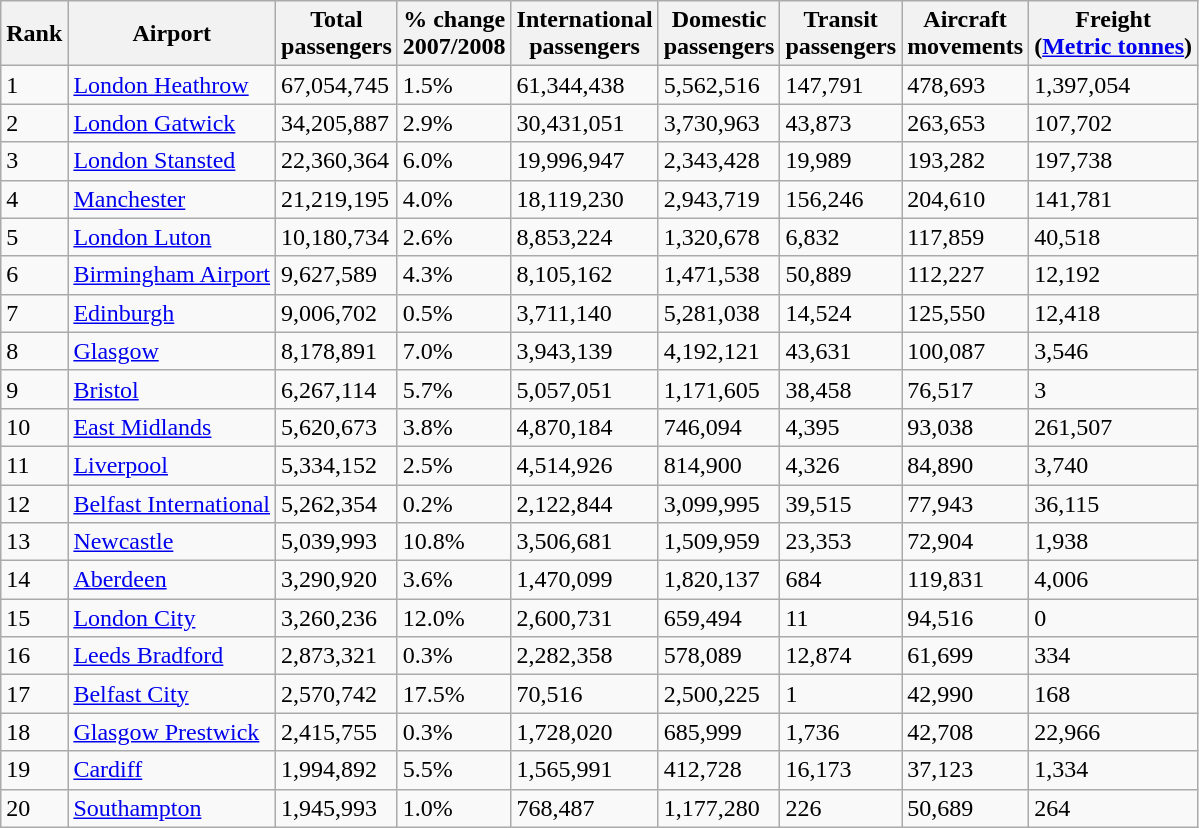<table class="wikitable sortable">
<tr>
<th>Rank</th>
<th>Airport</th>
<th>Total<br>passengers</th>
<th>% change<br>2007/2008</th>
<th>International<br>passengers</th>
<th>Domestic<br>passengers</th>
<th>Transit<br>passengers</th>
<th>Aircraft<br>movements</th>
<th>Freight<br>(<a href='#'>Metric tonnes</a>)</th>
</tr>
<tr>
<td>1</td>
<td><a href='#'>London Heathrow</a></td>
<td>67,054,745</td>
<td>1.5%</td>
<td>61,344,438</td>
<td>5,562,516</td>
<td>147,791</td>
<td>478,693</td>
<td>1,397,054</td>
</tr>
<tr>
<td>2</td>
<td><a href='#'>London Gatwick</a></td>
<td>34,205,887</td>
<td>2.9%</td>
<td>30,431,051</td>
<td>3,730,963</td>
<td>43,873</td>
<td>263,653</td>
<td>107,702</td>
</tr>
<tr>
<td>3</td>
<td><a href='#'>London Stansted</a></td>
<td>22,360,364</td>
<td>6.0%</td>
<td>19,996,947</td>
<td>2,343,428</td>
<td>19,989</td>
<td>193,282</td>
<td>197,738</td>
</tr>
<tr>
<td>4</td>
<td><a href='#'>Manchester</a></td>
<td>21,219,195</td>
<td>4.0%</td>
<td>18,119,230</td>
<td>2,943,719</td>
<td>156,246</td>
<td>204,610</td>
<td>141,781</td>
</tr>
<tr>
<td>5</td>
<td><a href='#'>London Luton</a></td>
<td>10,180,734</td>
<td>2.6%</td>
<td>8,853,224</td>
<td>1,320,678</td>
<td>6,832</td>
<td>117,859</td>
<td>40,518</td>
</tr>
<tr>
<td>6</td>
<td><a href='#'>Birmingham Airport</a></td>
<td>9,627,589</td>
<td>4.3%</td>
<td>8,105,162</td>
<td>1,471,538</td>
<td>50,889</td>
<td>112,227</td>
<td>12,192</td>
</tr>
<tr>
<td>7</td>
<td><a href='#'>Edinburgh</a></td>
<td>9,006,702</td>
<td>0.5%</td>
<td>3,711,140</td>
<td>5,281,038</td>
<td>14,524</td>
<td>125,550</td>
<td>12,418</td>
</tr>
<tr>
<td>8</td>
<td><a href='#'>Glasgow</a></td>
<td>8,178,891</td>
<td>7.0%</td>
<td>3,943,139</td>
<td>4,192,121</td>
<td>43,631</td>
<td>100,087</td>
<td>3,546</td>
</tr>
<tr>
<td>9</td>
<td><a href='#'>Bristol</a></td>
<td>6,267,114</td>
<td>5.7%</td>
<td>5,057,051</td>
<td>1,171,605</td>
<td>38,458</td>
<td>76,517</td>
<td>3</td>
</tr>
<tr>
<td>10</td>
<td><a href='#'>East Midlands</a></td>
<td>5,620,673</td>
<td>3.8%</td>
<td>4,870,184</td>
<td>746,094</td>
<td>4,395</td>
<td>93,038</td>
<td>261,507</td>
</tr>
<tr>
<td>11</td>
<td><a href='#'>Liverpool</a></td>
<td>5,334,152</td>
<td>2.5%</td>
<td>4,514,926</td>
<td>814,900</td>
<td>4,326</td>
<td>84,890</td>
<td>3,740</td>
</tr>
<tr>
<td>12</td>
<td><a href='#'>Belfast International</a></td>
<td>5,262,354</td>
<td>0.2%</td>
<td>2,122,844</td>
<td>3,099,995</td>
<td>39,515</td>
<td>77,943</td>
<td>36,115</td>
</tr>
<tr>
<td>13</td>
<td><a href='#'>Newcastle</a></td>
<td>5,039,993</td>
<td>10.8%</td>
<td>3,506,681</td>
<td>1,509,959</td>
<td>23,353</td>
<td>72,904</td>
<td>1,938</td>
</tr>
<tr>
<td>14</td>
<td><a href='#'>Aberdeen</a></td>
<td>3,290,920</td>
<td>3.6%</td>
<td>1,470,099</td>
<td>1,820,137</td>
<td>684</td>
<td>119,831</td>
<td>4,006</td>
</tr>
<tr>
<td>15</td>
<td><a href='#'>London City</a></td>
<td>3,260,236</td>
<td>12.0%</td>
<td>2,600,731</td>
<td>659,494</td>
<td>11</td>
<td>94,516</td>
<td>0</td>
</tr>
<tr>
<td>16</td>
<td><a href='#'>Leeds Bradford</a></td>
<td>2,873,321</td>
<td>0.3%</td>
<td>2,282,358</td>
<td>578,089</td>
<td>12,874</td>
<td>61,699</td>
<td>334</td>
</tr>
<tr>
<td>17</td>
<td><a href='#'>Belfast City</a></td>
<td>2,570,742</td>
<td>17.5%</td>
<td>70,516</td>
<td>2,500,225</td>
<td>1</td>
<td>42,990</td>
<td>168</td>
</tr>
<tr>
<td>18</td>
<td><a href='#'>Glasgow Prestwick</a></td>
<td>2,415,755</td>
<td>0.3%</td>
<td>1,728,020</td>
<td>685,999</td>
<td>1,736</td>
<td>42,708</td>
<td>22,966</td>
</tr>
<tr>
<td>19</td>
<td><a href='#'>Cardiff</a></td>
<td>1,994,892</td>
<td>5.5%</td>
<td>1,565,991</td>
<td>412,728</td>
<td>16,173</td>
<td>37,123</td>
<td>1,334</td>
</tr>
<tr>
<td>20</td>
<td><a href='#'>Southampton</a></td>
<td>1,945,993</td>
<td>1.0%</td>
<td>768,487</td>
<td>1,177,280</td>
<td>226</td>
<td>50,689</td>
<td>264</td>
</tr>
</table>
